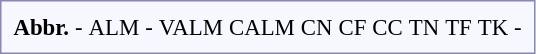<table style="border:1px solid #8888aa; background-color:#f7f8ff; padding:5px; font-size:95%; margin: 0px 12px 12px 0px;">
<tr style="text-align:center;">
<th>Abbr.</th>
<td colspan=2>-</td>
<td colspan=2>ALM</td>
<td colspan=2>-</td>
<td colspan=2>VALM</td>
<td colspan=2>CALM</td>
<td colspan=2>CN</td>
<td colspan=2>CF</td>
<td colspan=2>CC</td>
<td colspan=2>TN</td>
<td colspan=3>TF</td>
<td colspan=3>TK</td>
<td colspan=12>-</td>
</tr>
</table>
